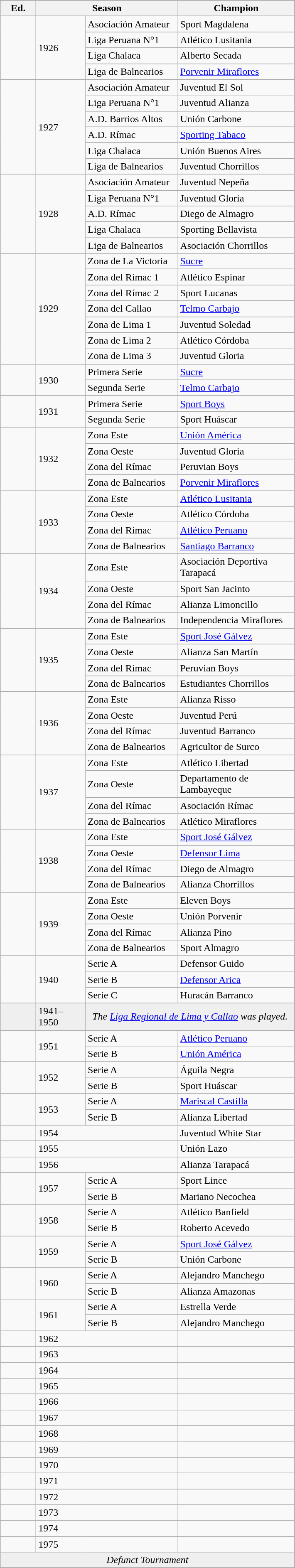<table class="wikitable sortable">
<tr>
</tr>
<tr>
<th width=px>Ed.</th>
<th width="220" colspan="2">Season</th>
<th width="180">Champion</th>
</tr>
<tr>
<td rowspan=4 width=50></td>
<td rowspan=4 width=50>1926</td>
<td width=100>Asociación Amateur</td>
<td>Sport Magdalena</td>
</tr>
<tr>
<td>Liga Peruana N°1</td>
<td>Atlético Lusitania</td>
</tr>
<tr>
<td>Liga Chalaca</td>
<td>Alberto Secada</td>
</tr>
<tr>
<td>Liga de Balnearios</td>
<td><a href='#'>Porvenir Miraflores</a></td>
</tr>
<tr>
<td rowspan=6 width=50></td>
<td rowspan=6 width=50>1927</td>
<td width=100>Asociación Amateur</td>
<td>Juventud El Sol</td>
</tr>
<tr>
<td>Liga Peruana N°1</td>
<td>Juventud Alianza</td>
</tr>
<tr>
<td>A.D. Barrios Altos</td>
<td>Unión Carbone</td>
</tr>
<tr>
<td>A.D. Rímac</td>
<td><a href='#'>Sporting Tabaco</a></td>
</tr>
<tr>
<td>Liga Chalaca</td>
<td>Unión Buenos Aires</td>
</tr>
<tr>
<td>Liga de Balnearios</td>
<td>Juventud Chorrillos</td>
</tr>
<tr>
<td rowspan=5 width=50></td>
<td rowspan=5 width=50>1928</td>
<td width=100>Asociación Amateur</td>
<td>Juventud Nepeña</td>
</tr>
<tr>
<td>Liga Peruana N°1</td>
<td>Juventud Gloria</td>
</tr>
<tr>
<td>A.D. Rímac</td>
<td>Diego de Almagro</td>
</tr>
<tr>
<td>Liga Chalaca</td>
<td>Sporting Bellavista</td>
</tr>
<tr>
<td>Liga de Balnearios</td>
<td>Asociación Chorrillos</td>
</tr>
<tr>
<td rowspan=7 width=50></td>
<td rowspan=7 width=50>1929</td>
<td width=100>Zona de La Victoria</td>
<td><a href='#'>Sucre</a></td>
</tr>
<tr>
<td>Zona del Rímac 1</td>
<td>Atlético Espinar</td>
</tr>
<tr>
<td>Zona del Rímac 2</td>
<td>Sport Lucanas</td>
</tr>
<tr>
<td>Zona del Callao</td>
<td><a href='#'>Telmo Carbajo</a></td>
</tr>
<tr>
<td>Zona de Lima 1</td>
<td>Juventud Soledad</td>
</tr>
<tr>
<td>Zona de Lima 2</td>
<td>Atlético Córdoba</td>
</tr>
<tr>
<td>Zona de Lima 3</td>
<td>Juventud Gloria</td>
</tr>
<tr>
<td rowspan=2 width=50></td>
<td rowspan=2 width=50>1930</td>
<td width=100>Primera Serie</td>
<td><a href='#'>Sucre</a></td>
</tr>
<tr>
<td>Segunda Serie</td>
<td><a href='#'>Telmo Carbajo</a></td>
</tr>
<tr>
<td rowspan=2 width=50></td>
<td rowspan=2 width=50>1931</td>
<td width=100>Primera Serie</td>
<td><a href='#'>Sport Boys</a></td>
</tr>
<tr>
<td>Segunda Serie</td>
<td>Sport Huáscar</td>
</tr>
<tr>
<td rowspan=4 width=50></td>
<td rowspan=4 width=50>1932</td>
<td width=100>Zona Este</td>
<td><a href='#'>Unión América</a></td>
</tr>
<tr>
<td>Zona Oeste</td>
<td>Juventud Gloria</td>
</tr>
<tr>
<td>Zona del Rímac</td>
<td>Peruvian Boys</td>
</tr>
<tr>
<td>Zona de Balnearios</td>
<td><a href='#'>Porvenir Miraflores</a></td>
</tr>
<tr>
<td rowspan=4 width=50></td>
<td rowspan=4 width=50>1933</td>
<td width=100>Zona Este</td>
<td><a href='#'>Atlético Lusitania</a></td>
</tr>
<tr>
<td>Zona Oeste</td>
<td>Atlético Córdoba</td>
</tr>
<tr>
<td>Zona del Rímac</td>
<td><a href='#'>Atlético Peruano</a></td>
</tr>
<tr>
<td>Zona de Balnearios</td>
<td><a href='#'>Santiago Barranco</a></td>
</tr>
<tr>
<td rowspan=4 width=50></td>
<td rowspan=4 width=50>1934</td>
<td width=100>Zona Este</td>
<td>Asociación Deportiva Tarapacá</td>
</tr>
<tr>
<td>Zona Oeste</td>
<td>Sport San Jacinto</td>
</tr>
<tr>
<td>Zona del Rímac</td>
<td>Alianza Limoncillo</td>
</tr>
<tr>
<td>Zona de Balnearios</td>
<td>Independencia Miraflores</td>
</tr>
<tr>
<td rowspan=4 width=50></td>
<td rowspan=4 width=50>1935</td>
<td width=100>Zona Este</td>
<td><a href='#'>Sport José Gálvez</a></td>
</tr>
<tr>
<td>Zona Oeste</td>
<td>Alianza San Martín</td>
</tr>
<tr>
<td>Zona del Rímac</td>
<td>Peruvian Boys</td>
</tr>
<tr>
<td>Zona de Balnearios</td>
<td>Estudiantes Chorrillos</td>
</tr>
<tr>
<td rowspan=4 width=50></td>
<td rowspan=4 width=50>1936</td>
<td width=100>Zona Este</td>
<td>Alianza Risso</td>
</tr>
<tr>
<td>Zona Oeste</td>
<td>Juventud Perú</td>
</tr>
<tr>
<td>Zona del Rímac</td>
<td>Juventud Barranco</td>
</tr>
<tr>
<td>Zona de Balnearios</td>
<td>Agricultor de Surco</td>
</tr>
<tr>
<td rowspan=4 width=50></td>
<td rowspan=4 width=50>1937</td>
<td width=100>Zona Este</td>
<td>Atlético Libertad</td>
</tr>
<tr>
<td>Zona Oeste</td>
<td>Departamento de Lambayeque</td>
</tr>
<tr>
<td>Zona del Rímac</td>
<td>Asociación Rímac</td>
</tr>
<tr>
<td>Zona de Balnearios</td>
<td>Atlético Miraflores</td>
</tr>
<tr>
<td rowspan=4 width=50></td>
<td rowspan=4 width=50>1938</td>
<td width=100>Zona Este</td>
<td><a href='#'>Sport José Gálvez</a></td>
</tr>
<tr>
<td>Zona Oeste</td>
<td><a href='#'>Defensor Lima</a></td>
</tr>
<tr>
<td>Zona del Rímac</td>
<td>Diego de Almagro</td>
</tr>
<tr>
<td>Zona de Balnearios</td>
<td>Alianza Chorrillos</td>
</tr>
<tr>
<td rowspan=4 width=50></td>
<td rowspan=4 width=50>1939</td>
<td width=100>Zona Este</td>
<td>Eleven Boys</td>
</tr>
<tr>
<td>Zona Oeste</td>
<td>Unión Porvenir</td>
</tr>
<tr>
<td>Zona del Rímac</td>
<td>Alianza Pino</td>
</tr>
<tr>
<td>Zona de Balnearios</td>
<td>Sport Almagro</td>
</tr>
<tr>
<td rowspan=3 width=50></td>
<td rowspan=3 width=50>1940</td>
<td width=100>Serie A</td>
<td>Defensor Guido</td>
</tr>
<tr>
<td>Serie B</td>
<td><a href='#'>Defensor Arica</a></td>
</tr>
<tr>
<td>Serie C</td>
<td>Huracán Barranco</td>
</tr>
<tr bgcolor=#efefef>
<td></td>
<td>1941–1950</td>
<td colspan=2 align=center><em>The <a href='#'>Liga Regional de Lima y Callao</a> was played.</em></td>
</tr>
<tr>
<td rowspan=2 width=50></td>
<td rowspan=2 width=50>1951</td>
<td width=100>Serie A</td>
<td><a href='#'>Atlético Peruano</a></td>
</tr>
<tr>
<td>Serie B</td>
<td><a href='#'>Unión América</a></td>
</tr>
<tr>
<td rowspan=2 width=50></td>
<td rowspan=2 width=50>1952</td>
<td width=100>Serie A</td>
<td>Águila Negra</td>
</tr>
<tr>
<td>Serie B</td>
<td>Sport Huáscar</td>
</tr>
<tr>
<td rowspan=2  width=50></td>
<td rowspan=2  width=50>1953</td>
<td width=100>Serie A</td>
<td><a href='#'>Mariscal Castilla</a></td>
</tr>
<tr>
<td>Serie B</td>
<td>Alianza Libertad</td>
</tr>
<tr>
<td width=50></td>
<td colspan=2 width=50>1954</td>
<td>Juventud White Star</td>
</tr>
<tr>
<td width=50></td>
<td colspan=2 width=50>1955</td>
<td>Unión Lazo</td>
</tr>
<tr>
<td width=50></td>
<td colspan=2 width=50>1956</td>
<td>Alianza Tarapacá</td>
</tr>
<tr>
<td rowspan=2  width=50></td>
<td rowspan=2  width=50>1957</td>
<td width=100>Serie A</td>
<td>Sport Lince</td>
</tr>
<tr>
<td>Serie B</td>
<td>Mariano Necochea</td>
</tr>
<tr>
<td rowspan=2  width=50></td>
<td rowspan=2  width=50>1958</td>
<td width=100>Serie A</td>
<td>Atlético Banfield</td>
</tr>
<tr>
<td>Serie B</td>
<td>Roberto Acevedo</td>
</tr>
<tr>
<td rowspan=2  width=50></td>
<td rowspan=2  width=50>1959</td>
<td width=100>Serie A</td>
<td><a href='#'>Sport José Gálvez</a></td>
</tr>
<tr>
<td>Serie B</td>
<td>Unión Carbone</td>
</tr>
<tr>
<td rowspan=2  width=50></td>
<td rowspan=2  width=50>1960</td>
<td width=100>Serie A</td>
<td>Alejandro Manchego</td>
</tr>
<tr>
<td>Serie B</td>
<td>Alianza Amazonas</td>
</tr>
<tr>
<td rowspan=2  width=50></td>
<td rowspan=2  width=50>1961</td>
<td width=100>Serie A</td>
<td>Estrella Verde</td>
</tr>
<tr>
<td>Serie B</td>
<td>Alejandro Manchego</td>
</tr>
<tr>
<td width=50></td>
<td colspan=2 width=50>1962</td>
<td></td>
</tr>
<tr>
<td width=50></td>
<td colspan=2 width=50>1963</td>
<td></td>
</tr>
<tr>
<td width=50></td>
<td colspan=2 width=50>1964</td>
<td></td>
</tr>
<tr>
<td width=50></td>
<td colspan=2 width=50>1965</td>
<td></td>
</tr>
<tr>
<td width=50></td>
<td colspan=2 width=50>1966</td>
<td></td>
</tr>
<tr>
<td width=50></td>
<td colspan=2 width=50>1967</td>
<td></td>
</tr>
<tr>
<td width=50></td>
<td colspan=2 width=50>1968</td>
<td></td>
</tr>
<tr>
<td width=50></td>
<td colspan=2 width=50>1969</td>
<td></td>
</tr>
<tr>
<td width=50></td>
<td colspan=2 width=50>1970</td>
<td></td>
</tr>
<tr>
<td width=50></td>
<td colspan=2 width=50>1971</td>
<td></td>
</tr>
<tr>
<td width=50></td>
<td colspan=2 width=50>1972</td>
<td></td>
</tr>
<tr>
<td width=50></td>
<td colspan=2 width=50>1973</td>
<td></td>
</tr>
<tr>
<td width=50></td>
<td colspan=2 width=50>1974</td>
<td></td>
</tr>
<tr>
<td width=50></td>
<td colspan=2 width=50>1975</td>
<td></td>
</tr>
<tr bgcolor=#efefef>
<td colspan="4" style="text-align:center;"><em>Defunct Tournament</em></td>
</tr>
<tr>
</tr>
</table>
